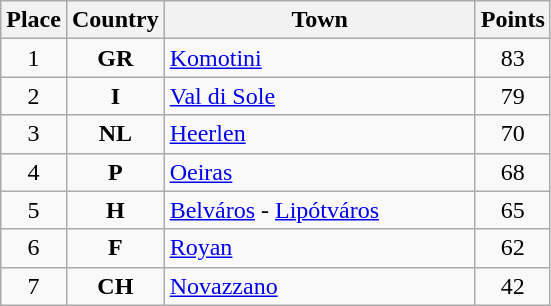<table class="wikitable" style="text-align;">
<tr>
<th width="25">Place</th>
<th width="25">Country</th>
<th width="200">Town</th>
<th width="25">Points</th>
</tr>
<tr>
<td align="center">1</td>
<td align="center"><strong>GR</strong></td>
<td align="left"><a href='#'>Komotini</a></td>
<td align="center">83</td>
</tr>
<tr>
<td align="center">2</td>
<td align="center"><strong>I</strong></td>
<td align="left"><a href='#'>Val di Sole</a></td>
<td align="center">79</td>
</tr>
<tr>
<td align="center">3</td>
<td align="center"><strong>NL</strong></td>
<td align="left"><a href='#'>Heerlen</a></td>
<td align="center">70</td>
</tr>
<tr>
<td align="center">4</td>
<td align="center"><strong>P</strong></td>
<td align="left"><a href='#'>Oeiras</a></td>
<td align="center">68</td>
</tr>
<tr>
<td align="center">5</td>
<td align="center"><strong>H</strong></td>
<td align="left"><a href='#'>Belváros</a> - <a href='#'>Lipótváros</a></td>
<td align="center">65</td>
</tr>
<tr>
<td align="center">6</td>
<td align="center"><strong>F</strong></td>
<td align="left"><a href='#'>Royan</a></td>
<td align="center">62</td>
</tr>
<tr>
<td align="center">7</td>
<td align="center"><strong>CH</strong></td>
<td align="left"><a href='#'>Novazzano</a></td>
<td align="center">42</td>
</tr>
</table>
